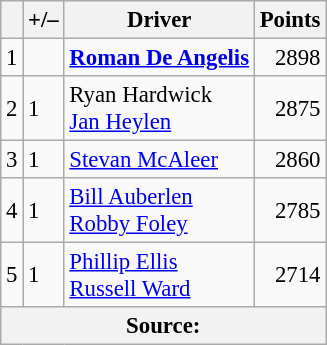<table class="wikitable" style="font-size: 95%;">
<tr>
<th scope="col"></th>
<th scope="col">+/–</th>
<th scope="col">Driver</th>
<th scope="col">Points</th>
</tr>
<tr>
<td align=center>1</td>
<td align="left"></td>
<td><strong> <a href='#'>Roman De Angelis</a></strong></td>
<td align=right>2898</td>
</tr>
<tr>
<td align=center>2</td>
<td align="left"> 1</td>
<td> Ryan Hardwick<br> <a href='#'>Jan Heylen</a></td>
<td align=right>2875</td>
</tr>
<tr>
<td align=center>3</td>
<td align="left"> 1</td>
<td> <a href='#'>Stevan McAleer</a></td>
<td align=right>2860</td>
</tr>
<tr>
<td align=center>4</td>
<td align="left"> 1</td>
<td> <a href='#'>Bill Auberlen</a><br> <a href='#'>Robby Foley</a></td>
<td align=right>2785</td>
</tr>
<tr>
<td align=center>5</td>
<td align="left"> 1</td>
<td> <a href='#'>Phillip Ellis</a><br> <a href='#'>Russell Ward</a></td>
<td align=right>2714</td>
</tr>
<tr>
<th colspan=5>Source:</th>
</tr>
</table>
